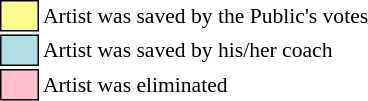<table class="toccolours"style="font-size: 90%; white-space: nowrap;">
<tr>
<td style="background:#fdfc8f; border:1px solid black;">      </td>
<td>Artist was saved by the Public's votes</td>
</tr>
<tr>
<td style="background:#b0e0e6; border:1px solid black;">      </td>
<td>Artist was saved by his/her coach</td>
</tr>
<tr>
<td style="background:pink; border:1px solid black;">      </td>
<td>Artist was eliminated</td>
</tr>
</table>
